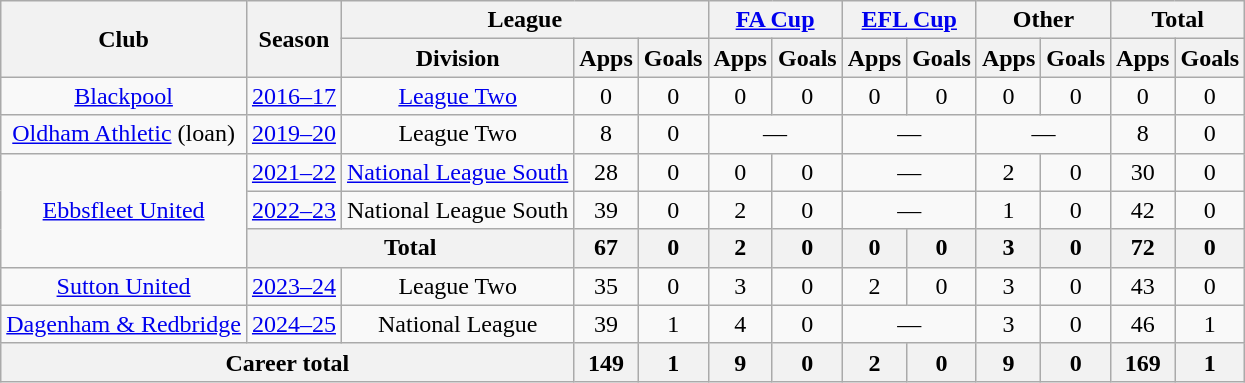<table class=wikitable style=text-align:center>
<tr>
<th rowspan=2>Club</th>
<th rowspan=2>Season</th>
<th colspan=3>League</th>
<th colspan=2><a href='#'>FA Cup</a></th>
<th colspan=2><a href='#'>EFL Cup</a></th>
<th colspan=2>Other</th>
<th colspan=2>Total</th>
</tr>
<tr>
<th>Division</th>
<th>Apps</th>
<th>Goals</th>
<th>Apps</th>
<th>Goals</th>
<th>Apps</th>
<th>Goals</th>
<th>Apps</th>
<th>Goals</th>
<th>Apps</th>
<th>Goals</th>
</tr>
<tr>
<td><a href='#'>Blackpool</a></td>
<td><a href='#'>2016–17</a></td>
<td><a href='#'>League Two</a></td>
<td>0</td>
<td>0</td>
<td>0</td>
<td>0</td>
<td>0</td>
<td>0</td>
<td>0</td>
<td>0</td>
<td>0</td>
<td>0</td>
</tr>
<tr>
<td><a href='#'>Oldham Athletic</a> (loan)</td>
<td><a href='#'>2019–20</a></td>
<td>League Two</td>
<td>8</td>
<td>0</td>
<td colspan=2>—</td>
<td colspan=2>—</td>
<td colspan=2>—</td>
<td>8</td>
<td>0</td>
</tr>
<tr>
<td rowspan="3"><a href='#'>Ebbsfleet United</a></td>
<td><a href='#'>2021–22</a></td>
<td><a href='#'>National League South</a></td>
<td>28</td>
<td>0</td>
<td>0</td>
<td>0</td>
<td colspan="2">—</td>
<td>2</td>
<td>0</td>
<td>30</td>
<td>0</td>
</tr>
<tr>
<td><a href='#'>2022–23</a></td>
<td>National League South</td>
<td>39</td>
<td>0</td>
<td>2</td>
<td>0</td>
<td colspan="2">—</td>
<td>1</td>
<td>0</td>
<td>42</td>
<td>0</td>
</tr>
<tr>
<th colspan="2">Total</th>
<th>67</th>
<th>0</th>
<th>2</th>
<th>0</th>
<th>0</th>
<th>0</th>
<th>3</th>
<th>0</th>
<th>72</th>
<th>0</th>
</tr>
<tr>
<td><a href='#'>Sutton United</a></td>
<td><a href='#'>2023–24</a></td>
<td>League Two</td>
<td>35</td>
<td>0</td>
<td>3</td>
<td>0</td>
<td>2</td>
<td>0</td>
<td>3</td>
<td>0</td>
<td>43</td>
<td>0</td>
</tr>
<tr>
<td><a href='#'>Dagenham & Redbridge</a></td>
<td><a href='#'>2024–25</a></td>
<td>National League</td>
<td>39</td>
<td>1</td>
<td>4</td>
<td>0</td>
<td colspan="2">—</td>
<td>3</td>
<td>0</td>
<td>46</td>
<td>1</td>
</tr>
<tr>
<th colspan=3>Career total</th>
<th>149</th>
<th>1</th>
<th>9</th>
<th>0</th>
<th>2</th>
<th>0</th>
<th>9</th>
<th>0</th>
<th>169</th>
<th>1</th>
</tr>
</table>
